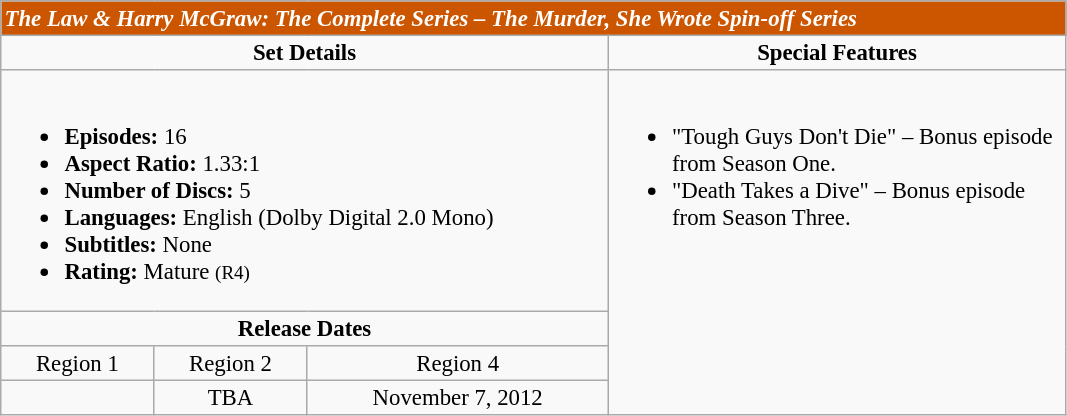<table border="2" cellpadding="2" cellspacing="0" style="margin: 0 1em 0 0; background: #f9f9f9; border: 1px #aaa solid; border-collapse: collapse; font-size: 95%;">
<tr style="background:#CC5500">
<td colspan="5" style="color:white"><strong><em>The Law & Harry McGraw: The Complete Series – The Murder, She Wrote Spin-off Series</em></strong></td>
</tr>
<tr valign="top">
<td align="center" width="400" colspan="3"><strong>Set Details</strong></td>
<td width="300" align="center"><strong>Special Features</strong></td>
</tr>
<tr valign="top">
<td colspan="3" align="left" width="400"><br><ul><li><strong>Episodes:</strong> 16</li><li><strong>Aspect Ratio:</strong> 1.33:1</li><li><strong>Number of Discs:</strong> 5</li><li><strong>Languages:</strong> English (Dolby Digital 2.0 Mono)</li><li><strong>Subtitles:</strong> None</li><li><strong>Rating:</strong> Mature <small>(R4)</small></li></ul></td>
<td rowspan="4" align="left" width="300"><br><ul><li>"Tough Guys Don't Die" – Bonus episode from Season One.</li><li>"Death Takes a Dive" – Bonus episode from Season Three.</li></ul></td>
</tr>
<tr>
<td colspan="3" align="center"><strong>Release Dates</strong></td>
</tr>
<tr>
<td align="center">Region 1</td>
<td align="center">Region 2</td>
<td align="center">Region 4</td>
</tr>
<tr>
<td></td>
<td align="center">TBA</td>
<td align="center">November 7, 2012</td>
</tr>
</table>
